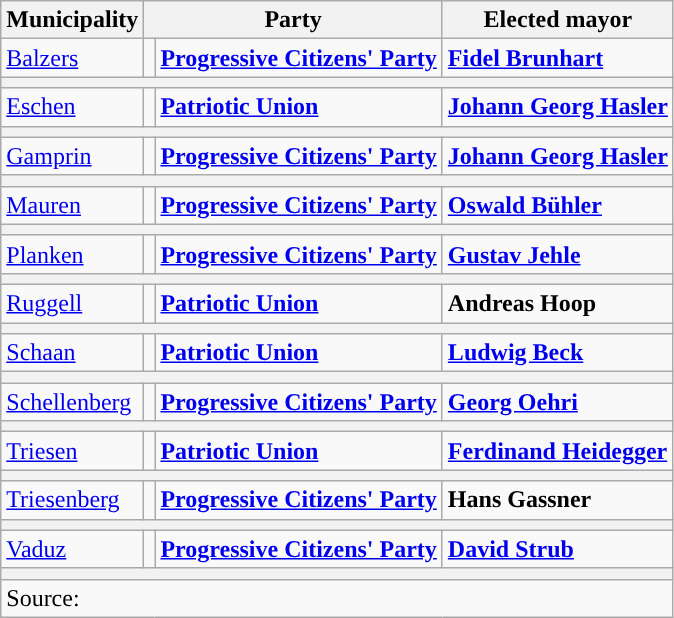<table class="wikitable" style="text-align:right">
<tr>
<th>Municipality</th>
<th colspan="2">Party</th>
<th>Elected mayor</th>
</tr>
<tr>
<td align="left"><a href='#'>Balzers</a></td>
<td style="color:inherit;background:"></td>
<td align="left"><strong><a href='#'>Progressive Citizens' Party</a></strong></td>
<td align="left"><strong><a href='#'>Fidel Brunhart</a></strong></td>
</tr>
<tr>
<th colspan="4"></th>
</tr>
<tr>
<td align="left"><a href='#'>Eschen</a></td>
<td style="color:inherit;background:"></td>
<td align="left"><a href='#'><strong>Patriotic Union</strong></a></td>
<td align="left"><a href='#'><strong>Johann Georg Hasler</strong></a></td>
</tr>
<tr>
<th colspan="4"></th>
</tr>
<tr>
<td align="left"><a href='#'>Gamprin</a></td>
<td style="color:inherit;background:"></td>
<td align="left"><strong><a href='#'>Progressive Citizens' Party</a></strong></td>
<td align="left"><strong><a href='#'>Johann Georg Hasler</a></strong></td>
</tr>
<tr>
<th colspan="4"></th>
</tr>
<tr>
<td align="left"><a href='#'>Mauren</a></td>
<td style="color:inherit;background:"></td>
<td align="left"><strong><a href='#'>Progressive Citizens' Party</a></strong></td>
<td align="left"><strong><a href='#'>Oswald Bühler</a></strong></td>
</tr>
<tr>
<th colspan="4"></th>
</tr>
<tr>
<td align="left"><a href='#'>Planken</a></td>
<td style="color:inherit;background:"></td>
<td align="left"><strong><a href='#'>Progressive Citizens' Party</a></strong></td>
<td align="left"><strong><a href='#'>Gustav Jehle</a></strong></td>
</tr>
<tr>
<th colspan="4"></th>
</tr>
<tr>
<td align="left"><a href='#'>Ruggell</a></td>
<td style="color:inherit;background:"></td>
<td align="left"><a href='#'><strong>Patriotic Union</strong></a></td>
<td align="left"><strong>Andreas Hoop</strong></td>
</tr>
<tr>
<th colspan="4"></th>
</tr>
<tr>
<td align="left"><a href='#'>Schaan</a></td>
<td style="color:inherit;background:"></td>
<td align="left"><a href='#'><strong>Patriotic Union</strong></a></td>
<td align="left"><strong><a href='#'>Ludwig Beck</a></strong></td>
</tr>
<tr>
<th colspan="4"></th>
</tr>
<tr>
<td align="left"><a href='#'>Schellenberg</a></td>
<td style="color:inherit;background:"></td>
<td align="left"><strong><a href='#'>Progressive Citizens' Party</a></strong></td>
<td align="left"><strong><a href='#'>Georg Oehri</a></strong></td>
</tr>
<tr>
<th colspan="4"></th>
</tr>
<tr>
<td align="left"><a href='#'>Triesen</a></td>
<td style="color:inherit;background:"></td>
<td align="left"><a href='#'><strong>Patriotic Union</strong></a></td>
<td align="left"><strong><a href='#'>Ferdinand Heidegger</a></strong></td>
</tr>
<tr>
<th colspan="4"></th>
</tr>
<tr>
<td align="left"><a href='#'>Triesenberg</a></td>
<td style="color:inherit;background:"></td>
<td align="left"><strong><a href='#'>Progressive Citizens' Party</a></strong></td>
<td align="left"><strong>Hans Gassner</strong></td>
</tr>
<tr>
<th colspan="4"></th>
</tr>
<tr>
<td align="left"><a href='#'>Vaduz</a></td>
<td style="color:inherit;background:"></td>
<td align="left"><strong><a href='#'>Progressive Citizens' Party</a></strong></td>
<td align="left"><strong><a href='#'>David Strub</a></strong></td>
</tr>
<tr>
<th colspan="4"></th>
</tr>
<tr>
<td colspan="4" align="left">Source: </td>
</tr>
</table>
